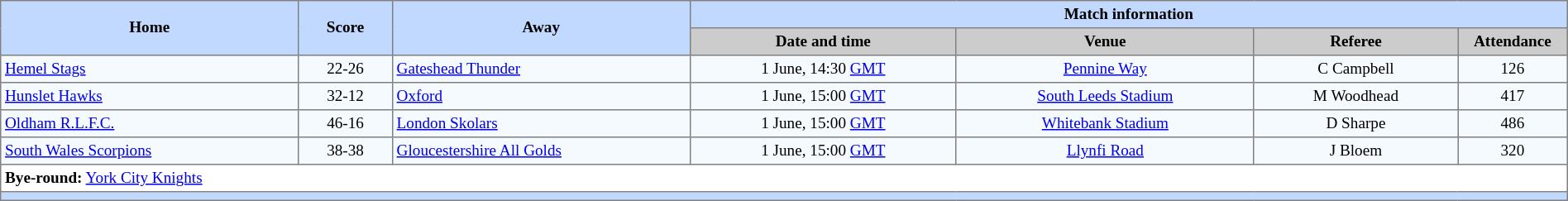<table border=1 style="border-collapse:collapse; font-size:80%; text-align:center;" cellpadding=3 cellspacing=0 width=100%>
<tr bgcolor=#C1D8FF>
<th rowspan=2 width=19%>Home</th>
<th rowspan=2 width=6%>Score</th>
<th rowspan=2 width=19%>Away</th>
<th colspan=6>Match information</th>
</tr>
<tr bgcolor=#CCCCCC>
<th width=17%>Date and time</th>
<th width=19%>Venue</th>
<th width=13%>Referee</th>
<th width=7%>Attendance</th>
</tr>
<tr bgcolor=#F5FAFF>
<td align=left> <a href='#'>Hemel Stags</a></td>
<td>22-26</td>
<td align=left> <a href='#'>Gateshead Thunder</a></td>
<td>1 June, 14:30 <a href='#'>GMT</a></td>
<td><a href='#'>Pennine Way</a></td>
<td>C Campbell</td>
<td>126</td>
</tr>
<tr bgcolor=#F5FAFF>
<td align=left> <a href='#'>Hunslet Hawks</a></td>
<td>32-12</td>
<td align=left> <a href='#'>Oxford</a></td>
<td>1 June, 15:00 <a href='#'>GMT</a></td>
<td><a href='#'>South Leeds Stadium</a></td>
<td>M Woodhead</td>
<td>417</td>
</tr>
<tr bgcolor=#F5FAFF>
<td align=left> <a href='#'>Oldham R.L.F.C.</a></td>
<td>46-16</td>
<td align=left> <a href='#'>London Skolars</a></td>
<td>1 June, 15:00 <a href='#'>GMT</a></td>
<td><a href='#'>Whitebank Stadium</a></td>
<td>D Sharpe</td>
<td>486</td>
</tr>
<tr bgcolor=#F5FAFF>
<td align=left> <a href='#'>South Wales Scorpions</a></td>
<td>38-38</td>
<td align=left> <a href='#'>Gloucestershire All Golds</a></td>
<td>1 June, 15:00 <a href='#'>GMT</a></td>
<td><a href='#'>Llynfi Road</a></td>
<td>J Bloem</td>
<td>320</td>
</tr>
<tr>
<td colspan="7" align="left"><strong>Bye-round:</strong>  <a href='#'>York City Knights</a></td>
</tr>
<tr bgcolor=#C1D8FF>
<th colspan=12></th>
</tr>
</table>
